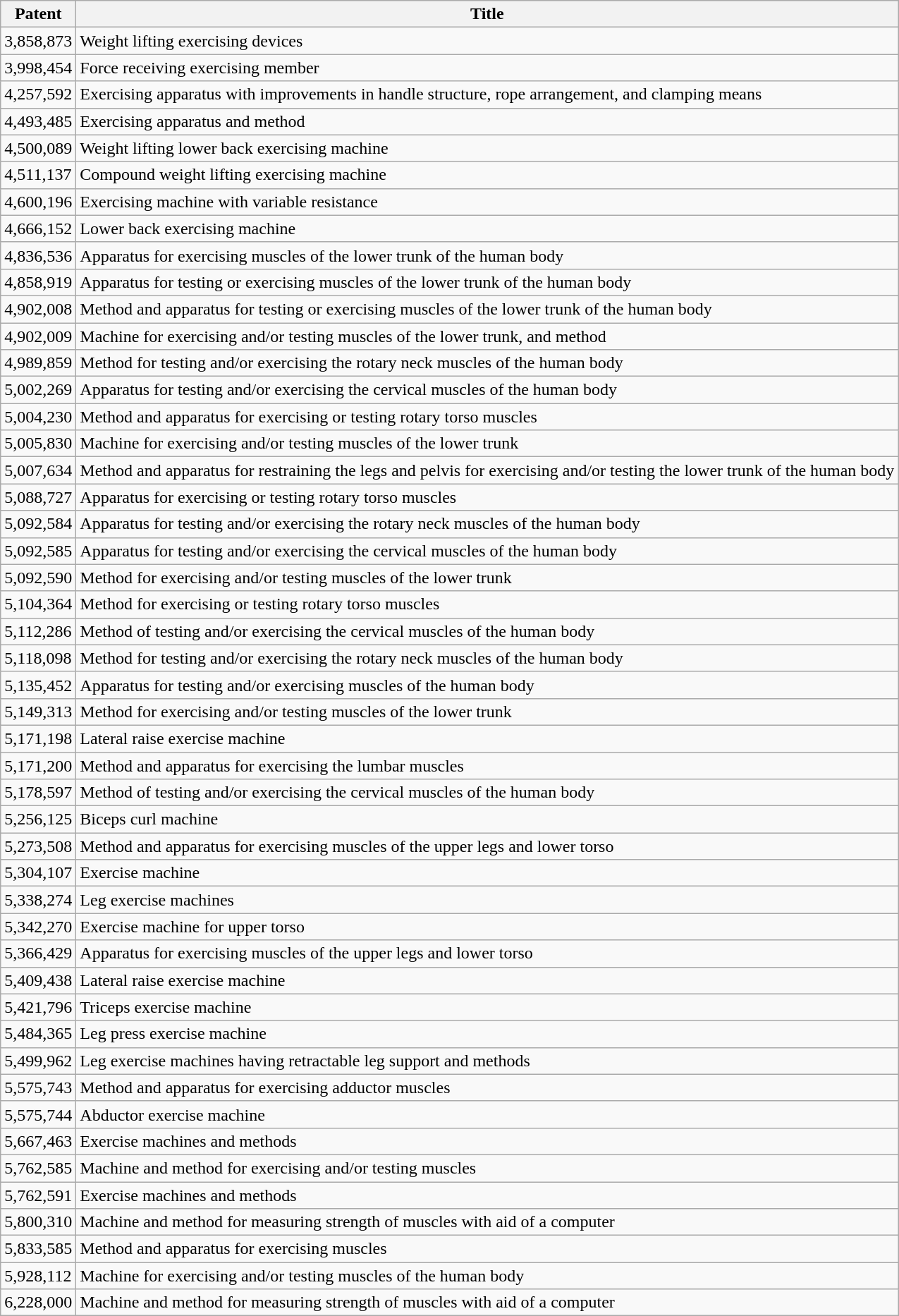<table class="wikitable">
<tr>
<th>Patent</th>
<th>Title</th>
</tr>
<tr>
<td>3,858,873</td>
<td>Weight lifting exercising devices</td>
</tr>
<tr>
<td>3,998,454</td>
<td>Force receiving exercising member</td>
</tr>
<tr>
<td>4,257,592</td>
<td>Exercising apparatus with improvements in handle structure, rope arrangement, and clamping means</td>
</tr>
<tr>
<td>4,493,485</td>
<td>Exercising apparatus and method</td>
</tr>
<tr>
<td>4,500,089</td>
<td>Weight lifting lower back exercising machine</td>
</tr>
<tr>
<td>4,511,137</td>
<td>Compound weight lifting exercising machine</td>
</tr>
<tr>
<td>4,600,196</td>
<td>Exercising machine with variable resistance</td>
</tr>
<tr>
<td>4,666,152</td>
<td>Lower back exercising machine</td>
</tr>
<tr>
<td>4,836,536</td>
<td>Apparatus for exercising muscles of the lower trunk of the human body</td>
</tr>
<tr>
<td>4,858,919</td>
<td>Apparatus for testing or exercising muscles of the lower trunk of the human body</td>
</tr>
<tr>
<td>4,902,008</td>
<td>Method and apparatus for testing or exercising muscles of the lower trunk of the human body</td>
</tr>
<tr>
<td>4,902,009</td>
<td>Machine for exercising and/or testing muscles of the lower trunk, and method</td>
</tr>
<tr>
<td>4,989,859</td>
<td>Method for testing and/or exercising the rotary neck muscles of the human body</td>
</tr>
<tr>
<td>5,002,269</td>
<td>Apparatus for testing and/or exercising the cervical muscles of the human body</td>
</tr>
<tr>
<td>5,004,230</td>
<td>Method and apparatus for exercising or testing rotary torso muscles</td>
</tr>
<tr>
<td>5,005,830</td>
<td>Machine for exercising and/or testing muscles of the lower trunk</td>
</tr>
<tr>
<td>5,007,634</td>
<td>Method and apparatus for restraining the legs and pelvis for exercising and/or testing the lower trunk of the human body</td>
</tr>
<tr>
<td>5,088,727</td>
<td>Apparatus for exercising or testing rotary torso muscles</td>
</tr>
<tr>
<td>5,092,584</td>
<td>Apparatus for testing and/or exercising the rotary neck muscles of the human body</td>
</tr>
<tr>
<td>5,092,585</td>
<td>Apparatus for testing and/or exercising the cervical muscles of the human body</td>
</tr>
<tr>
<td>5,092,590</td>
<td>Method for exercising and/or testing muscles of the lower trunk</td>
</tr>
<tr>
<td>5,104,364</td>
<td>Method for exercising or testing rotary torso muscles</td>
</tr>
<tr>
<td>5,112,286</td>
<td>Method of testing and/or exercising the cervical muscles of the human body</td>
</tr>
<tr>
<td>5,118,098</td>
<td>Method for testing and/or exercising the rotary neck muscles of the human body</td>
</tr>
<tr>
<td>5,135,452</td>
<td>Apparatus for testing and/or exercising muscles of the human body</td>
</tr>
<tr>
<td>5,149,313</td>
<td>Method for exercising and/or testing muscles of the lower trunk</td>
</tr>
<tr>
<td>5,171,198</td>
<td>Lateral raise exercise machine</td>
</tr>
<tr>
<td>5,171,200</td>
<td>Method and apparatus for exercising the lumbar muscles</td>
</tr>
<tr>
<td>5,178,597</td>
<td>Method of testing and/or exercising the cervical muscles of the human body</td>
</tr>
<tr>
<td>5,256,125</td>
<td>Biceps curl machine</td>
</tr>
<tr>
<td>5,273,508</td>
<td>Method and apparatus for exercising muscles of the upper legs and lower torso</td>
</tr>
<tr>
<td>5,304,107</td>
<td>Exercise machine</td>
</tr>
<tr>
<td>5,338,274</td>
<td>Leg exercise machines</td>
</tr>
<tr>
<td>5,342,270</td>
<td>Exercise machine for upper torso</td>
</tr>
<tr>
<td>5,366,429</td>
<td>Apparatus for exercising muscles of the upper legs and lower torso</td>
</tr>
<tr>
<td>5,409,438</td>
<td>Lateral raise exercise machine</td>
</tr>
<tr>
<td>5,421,796</td>
<td>Triceps exercise machine</td>
</tr>
<tr>
<td>5,484,365</td>
<td>Leg press exercise machine</td>
</tr>
<tr>
<td>5,499,962</td>
<td>Leg exercise machines having retractable leg support and methods</td>
</tr>
<tr>
<td>5,575,743</td>
<td>Method and apparatus for exercising adductor muscles</td>
</tr>
<tr>
<td>5,575,744</td>
<td>Abductor exercise machine</td>
</tr>
<tr>
<td>5,667,463</td>
<td>Exercise machines and methods</td>
</tr>
<tr>
<td>5,762,585</td>
<td>Machine and method for exercising and/or testing muscles</td>
</tr>
<tr>
<td>5,762,591</td>
<td>Exercise machines and methods</td>
</tr>
<tr>
<td>5,800,310</td>
<td>Machine and method for measuring strength of muscles with aid of a computer</td>
</tr>
<tr>
<td>5,833,585</td>
<td>Method and apparatus for exercising muscles</td>
</tr>
<tr>
<td>5,928,112</td>
<td>Machine for exercising and/or testing muscles of the human body</td>
</tr>
<tr>
<td>6,228,000</td>
<td>Machine and method for measuring strength of muscles with aid of a computer</td>
</tr>
</table>
